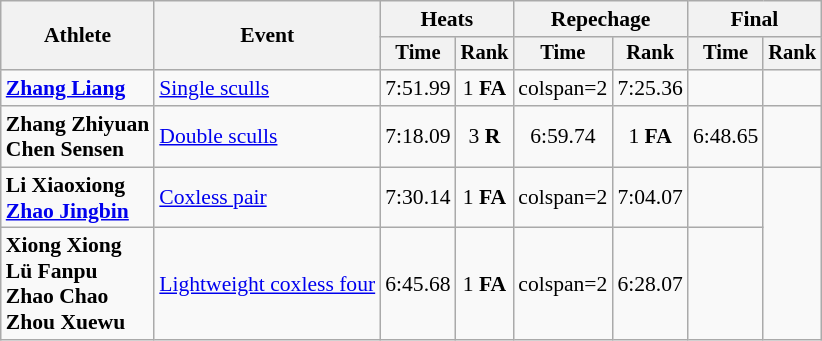<table class=wikitable style=font-size:90%;text-align:center>
<tr>
<th rowspan=2>Athlete</th>
<th rowspan=2>Event</th>
<th colspan=2>Heats</th>
<th colspan=2>Repechage</th>
<th colspan=2>Final</th>
</tr>
<tr style="font-size:95%">
<th>Time</th>
<th>Rank</th>
<th>Time</th>
<th>Rank</th>
<th>Time</th>
<th>Rank</th>
</tr>
<tr>
<td align=left><strong><a href='#'>Zhang Liang</a></strong></td>
<td align=left><a href='#'>Single sculls</a></td>
<td>7:51.99</td>
<td>1 <strong>FA</strong></td>
<td>colspan=2 </td>
<td>7:25.36</td>
<td></td>
</tr>
<tr>
<td align=left><strong>Zhang Zhiyuan<br>Chen Sensen</strong></td>
<td align=left><a href='#'>Double sculls</a></td>
<td>7:18.09</td>
<td>3 <strong>R</strong></td>
<td>6:59.74</td>
<td>1 <strong>FA</strong></td>
<td>6:48.65</td>
<td></td>
</tr>
<tr>
<td align=left><strong>Li Xiaoxiong<br><a href='#'>Zhao Jingbin</a></strong></td>
<td align=left><a href='#'>Coxless pair</a></td>
<td>7:30.14</td>
<td>1 <strong>FA</strong></td>
<td>colspan=2 </td>
<td>7:04.07</td>
<td></td>
</tr>
<tr>
<td align=left><strong>Xiong Xiong<br>Lü Fanpu<br>Zhao Chao<br>Zhou Xuewu</strong></td>
<td align=left><a href='#'>Lightweight coxless four</a></td>
<td>6:45.68</td>
<td>1 <strong>FA</strong></td>
<td>colspan=2 </td>
<td>6:28.07</td>
<td></td>
</tr>
</table>
